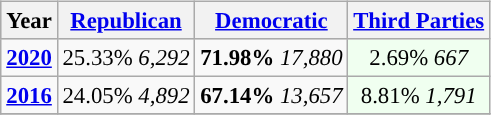<table class="wikitable" style="float:right; font-size:95%;">
<tr bgcolor=lightgrey>
<th>Year</th>
<th><a href='#'>Republican</a></th>
<th><a href='#'>Democratic</a></th>
<th><a href='#'>Third Parties</a></th>
</tr>
<tr>
<td style="text-align:center; "><strong><a href='#'>2020</a></strong></td>
<td style="text-align:center; ">25.33% <em>6,292</em></td>
<td style="text-align:center; "><strong>71.98%</strong> <em>17,880</em></td>
<td style="text-align:center; background:honeyDew;">2.69% <em>667</em></td>
</tr>
<tr>
<td style="text-align:center; "><strong><a href='#'>2016</a></strong></td>
<td style="text-align:center; ">24.05% <em>4,892</em></td>
<td style="text-align:center; "><strong>67.14%</strong> <em>13,657</em></td>
<td style="text-align:center; background:honeyDew;">8.81% <em>1,791</em></td>
</tr>
<tr>
</tr>
</table>
